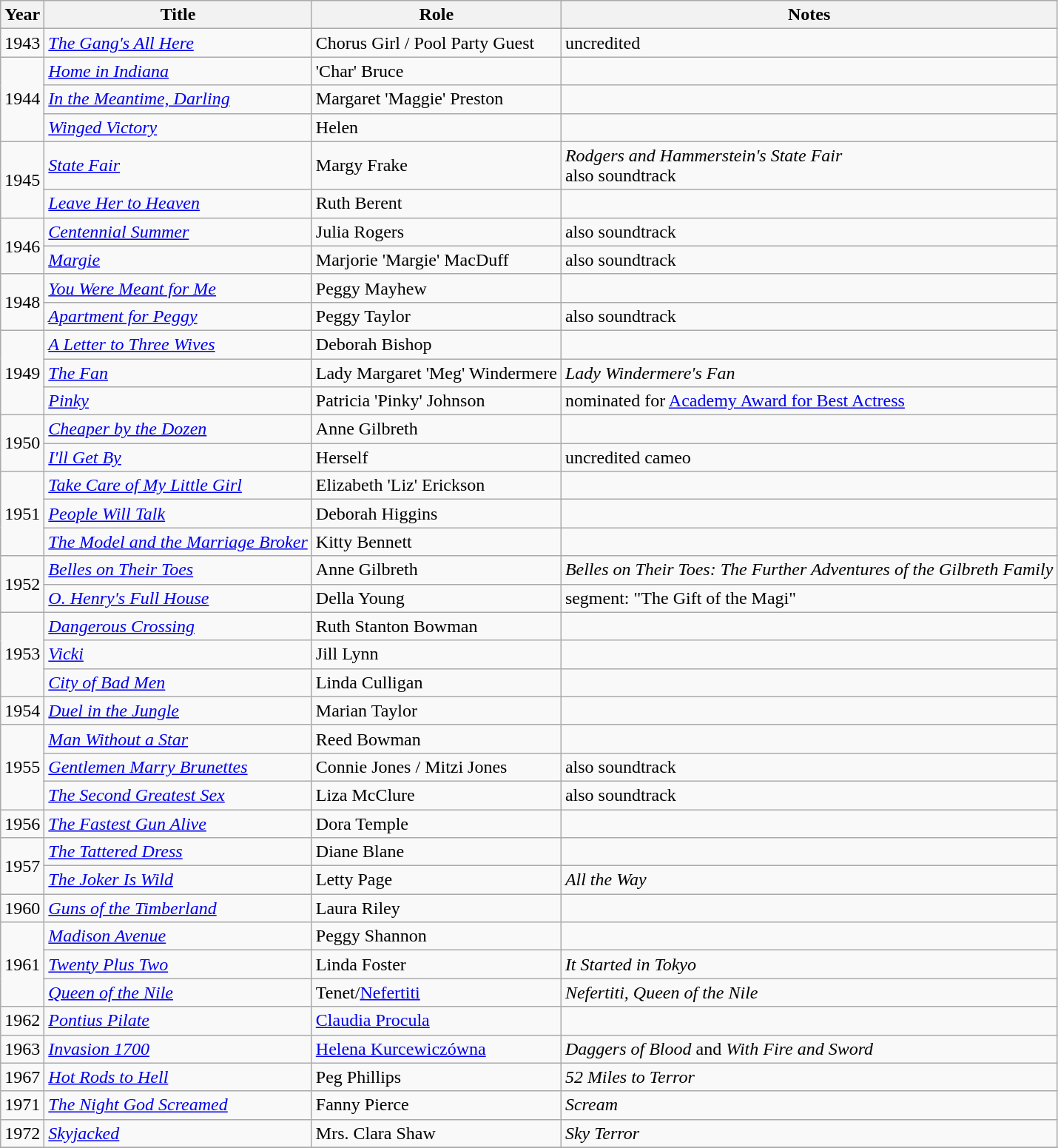<table class="wikitable sortable">
<tr>
<th>Year</th>
<th>Title</th>
<th>Role</th>
<th>Notes</th>
</tr>
<tr>
<td>1943</td>
<td><em><a href='#'>The Gang's All Here</a></em></td>
<td>Chorus Girl / Pool Party Guest</td>
<td>uncredited</td>
</tr>
<tr>
<td rowspan=3>1944</td>
<td><em><a href='#'>Home in Indiana</a></em></td>
<td>'Char' Bruce</td>
<td></td>
</tr>
<tr>
<td><em><a href='#'>In the Meantime, Darling</a></em></td>
<td>Margaret 'Maggie' Preston</td>
<td></td>
</tr>
<tr>
<td><em><a href='#'>Winged Victory</a></em></td>
<td>Helen</td>
<td></td>
</tr>
<tr>
<td rowspan=2>1945</td>
<td><em><a href='#'>State Fair</a></em></td>
<td>Margy Frake</td>
<td> <em>Rodgers and Hammerstein's State Fair</em><br>also soundtrack</td>
</tr>
<tr>
<td><em><a href='#'>Leave Her to Heaven</a></em></td>
<td>Ruth Berent</td>
<td></td>
</tr>
<tr>
<td rowspan=2>1946</td>
<td><em><a href='#'>Centennial Summer</a></em></td>
<td>Julia Rogers</td>
<td>also soundtrack</td>
</tr>
<tr>
<td><em><a href='#'>Margie</a></em></td>
<td>Marjorie 'Margie' MacDuff</td>
<td>also soundtrack</td>
</tr>
<tr>
<td rowspan=2>1948</td>
<td><em><a href='#'>You Were Meant for Me</a></em></td>
<td>Peggy Mayhew</td>
<td></td>
</tr>
<tr>
<td><em><a href='#'>Apartment for Peggy</a></em></td>
<td>Peggy Taylor</td>
<td>also soundtrack</td>
</tr>
<tr>
<td rowspan=3>1949</td>
<td><em><a href='#'>A Letter to Three Wives</a></em></td>
<td>Deborah Bishop</td>
<td></td>
</tr>
<tr>
<td><em><a href='#'>The Fan</a></em></td>
<td>Lady Margaret 'Meg' Windermere</td>
<td> <em>Lady Windermere's Fan</em></td>
</tr>
<tr>
<td><em><a href='#'>Pinky</a></em></td>
<td>Patricia 'Pinky' Johnson</td>
<td>nominated for <a href='#'>Academy Award for Best Actress</a></td>
</tr>
<tr>
<td rowspan=2>1950</td>
<td><em><a href='#'>Cheaper by the Dozen</a></em></td>
<td>Anne Gilbreth</td>
<td></td>
</tr>
<tr>
<td><em><a href='#'>I'll Get By</a></em></td>
<td>Herself</td>
<td>uncredited cameo</td>
</tr>
<tr>
<td rowspan=3>1951</td>
<td><em><a href='#'>Take Care of My Little Girl</a></em></td>
<td>Elizabeth 'Liz' Erickson</td>
<td></td>
</tr>
<tr>
<td><em><a href='#'>People Will Talk</a></em></td>
<td>Deborah Higgins</td>
<td></td>
</tr>
<tr>
<td><em><a href='#'>The Model and the Marriage Broker</a></em></td>
<td>Kitty Bennett</td>
<td></td>
</tr>
<tr>
<td rowspan=2>1952</td>
<td><em><a href='#'>Belles on Their Toes</a></em></td>
<td>Anne Gilbreth</td>
<td> <em>Belles on Their Toes: The Further Adventures of the Gilbreth Family</em></td>
</tr>
<tr>
<td><em><a href='#'>O. Henry's Full House</a></em></td>
<td>Della Young</td>
<td>segment: "The Gift of the Magi"</td>
</tr>
<tr>
<td rowspan=3>1953</td>
<td><em><a href='#'>Dangerous Crossing</a></em></td>
<td>Ruth Stanton Bowman</td>
<td></td>
</tr>
<tr>
<td><em><a href='#'>Vicki</a></em></td>
<td>Jill Lynn</td>
<td></td>
</tr>
<tr>
<td><em><a href='#'>City of Bad Men</a></em></td>
<td>Linda Culligan</td>
<td></td>
</tr>
<tr>
<td>1954</td>
<td><em><a href='#'>Duel in the Jungle</a></em></td>
<td>Marian Taylor</td>
<td></td>
</tr>
<tr>
<td rowspan=3>1955</td>
<td><em><a href='#'>Man Without a Star</a></em></td>
<td>Reed Bowman</td>
<td></td>
</tr>
<tr>
<td><em><a href='#'>Gentlemen Marry Brunettes</a></em></td>
<td>Connie Jones / Mitzi Jones</td>
<td>also soundtrack</td>
</tr>
<tr>
<td><em><a href='#'>The Second Greatest Sex</a></em></td>
<td>Liza McClure</td>
<td>also soundtrack</td>
</tr>
<tr>
<td>1956</td>
<td><em><a href='#'>The Fastest Gun Alive</a></em></td>
<td>Dora Temple</td>
<td></td>
</tr>
<tr>
<td rowspan=2>1957</td>
<td><em><a href='#'>The Tattered Dress</a></em></td>
<td>Diane Blane</td>
<td></td>
</tr>
<tr>
<td><em><a href='#'>The Joker Is Wild</a></em></td>
<td>Letty Page</td>
<td> <em>All the Way</em></td>
</tr>
<tr>
<td>1960</td>
<td><em><a href='#'>Guns of the Timberland</a></em></td>
<td>Laura Riley</td>
<td></td>
</tr>
<tr>
<td rowspan=3>1961</td>
<td><em><a href='#'>Madison Avenue</a></em></td>
<td>Peggy Shannon</td>
<td></td>
</tr>
<tr>
<td><em><a href='#'>Twenty Plus Two</a></em></td>
<td>Linda Foster</td>
<td> <em>It Started in Tokyo</em></td>
</tr>
<tr>
<td><em><a href='#'>Queen of the Nile</a></em></td>
<td>Tenet/<a href='#'>Nefertiti</a></td>
<td> <em>Nefertiti, Queen of the Nile</em></td>
</tr>
<tr>
<td>1962</td>
<td><em><a href='#'>Pontius Pilate</a></em></td>
<td><a href='#'>Claudia Procula</a></td>
<td></td>
</tr>
<tr>
<td>1963</td>
<td><em><a href='#'>Invasion 1700</a></em></td>
<td><a href='#'>Helena Kurcewiczówna</a></td>
<td> <em>Daggers of Blood</em> and <em>With Fire and Sword</em></td>
</tr>
<tr>
<td>1967</td>
<td><em><a href='#'>Hot Rods to Hell</a></em></td>
<td>Peg Phillips</td>
<td> <em>52 Miles to Terror</em></td>
</tr>
<tr>
<td>1971</td>
<td><em><a href='#'>The Night God Screamed</a></em></td>
<td>Fanny Pierce</td>
<td> <em>Scream</em></td>
</tr>
<tr>
<td>1972</td>
<td><em><a href='#'>Skyjacked</a></em></td>
<td>Mrs. Clara Shaw</td>
<td> <em>Sky Terror</em></td>
</tr>
<tr>
</tr>
</table>
